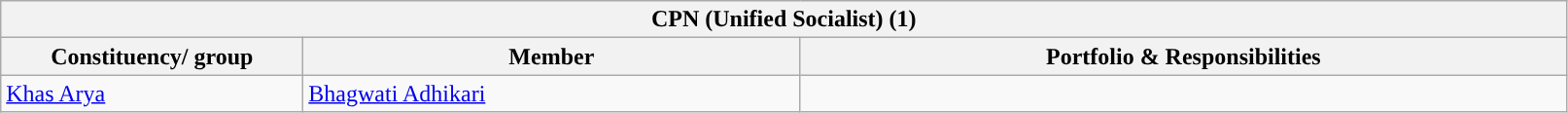<table class="wikitable">
<tr>
<th colspan="3" style="width: 800pt; background:">CPN (Unified Socialist) (1)</th>
</tr>
<tr>
<th style="width:150pt;">Constituency/ group</th>
<th style="width:250pt;">Member</th>
<th>Portfolio & Responsibilities</th>
</tr>
<tr>
<td><a href='#'>Khas Arya</a></td>
<td><a href='#'>Bhagwati Adhikari</a></td>
<td></td>
</tr>
</table>
